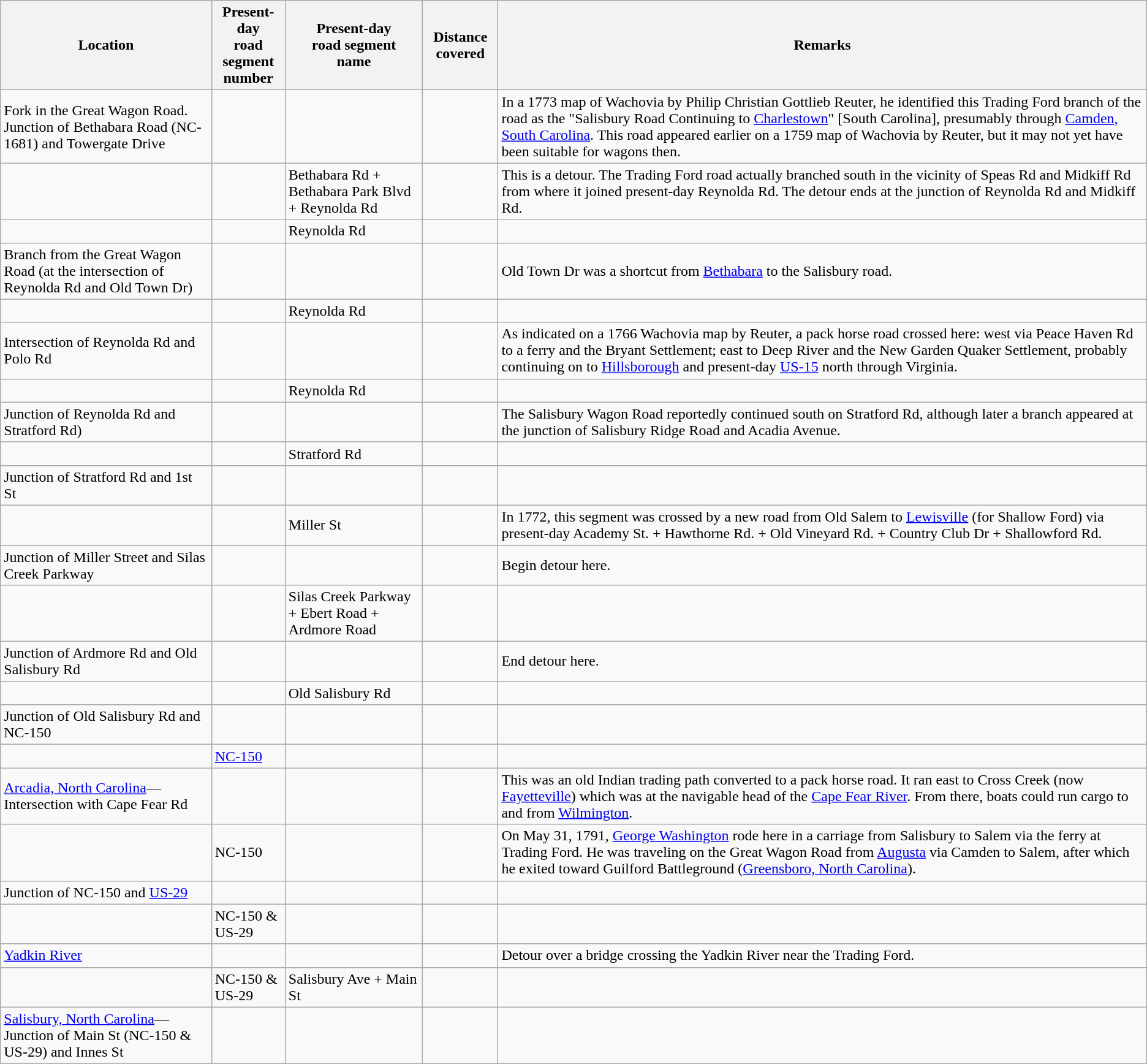<table class="wikitable">
<tr>
<th>Location</th>
<th>Present-day <br> road segment <br> number</th>
<th>Present-day <br> road segment <br> name</th>
<th>Distance covered</th>
<th>Remarks</th>
</tr>
<tr>
<td>Fork in the Great Wagon Road. Junction of Bethabara Road (NC-1681) and Towergate Drive</td>
<td></td>
<td></td>
<td></td>
<td>In a 1773 map of Wachovia by Philip Christian Gottlieb Reuter, he identified this Trading Ford branch of the road as the "Salisbury Road Continuing to <a href='#'>Charlestown</a>" [South Carolina], presumably through <a href='#'>Camden, South Carolina</a>. This road appeared earlier on a 1759 map of Wachovia by Reuter, but it may not yet have been suitable for wagons then.</td>
</tr>
<tr>
<td></td>
<td></td>
<td>Bethabara Rd + Bethabara Park Blvd + Reynolda Rd</td>
<td align=center></td>
<td>This is a detour. The Trading Ford road actually branched south in the vicinity of Speas Rd and Midkiff Rd from where it joined present-day Reynolda Rd. The detour ends at the junction of Reynolda Rd and Midkiff Rd.</td>
</tr>
<tr>
<td></td>
<td></td>
<td>Reynolda Rd</td>
<td align=center></td>
<td></td>
</tr>
<tr>
<td>Branch from the Great Wagon Road (at the intersection of Reynolda Rd and Old Town Dr)</td>
<td></td>
<td></td>
<td></td>
<td>Old Town Dr was a shortcut from <a href='#'>Bethabara</a> to the Salisbury road.</td>
</tr>
<tr>
<td></td>
<td></td>
<td>Reynolda Rd</td>
<td align=center></td>
<td></td>
</tr>
<tr>
<td>Intersection of Reynolda Rd and Polo Rd</td>
<td></td>
<td></td>
<td></td>
<td>As indicated on a 1766 Wachovia map by Reuter, a pack horse road crossed here: west via Peace Haven Rd to a ferry and the Bryant Settlement; east to Deep River and the New Garden Quaker Settlement, probably continuing on to <a href='#'>Hillsborough</a> and present-day <a href='#'>US-15</a> north through Virginia.</td>
</tr>
<tr>
<td></td>
<td></td>
<td>Reynolda Rd</td>
<td align=center></td>
<td></td>
</tr>
<tr>
<td>Junction of Reynolda Rd and Stratford Rd)</td>
<td></td>
<td></td>
<td></td>
<td>The Salisbury Wagon Road reportedly continued south on Stratford Rd, although later a branch appeared at the junction of Salisbury Ridge Road and Acadia Avenue.</td>
</tr>
<tr>
<td></td>
<td></td>
<td>Stratford Rd</td>
<td align=center></td>
<td></td>
</tr>
<tr>
<td>Junction of Stratford Rd and 1st St</td>
<td></td>
<td></td>
<td></td>
<td></td>
</tr>
<tr>
<td></td>
<td></td>
<td>Miller St</td>
<td align=center></td>
<td>In 1772, this segment was crossed by a new road from Old Salem to <a href='#'>Lewisville</a> (for Shallow Ford) via present-day Academy St. + Hawthorne Rd. + Old Vineyard Rd. + Country Club Dr + Shallowford Rd.</td>
</tr>
<tr>
<td>Junction of Miller Street and Silas Creek Parkway</td>
<td></td>
<td></td>
<td></td>
<td>Begin detour here.</td>
</tr>
<tr>
<td></td>
<td></td>
<td>Silas Creek Parkway + Ebert Road + Ardmore Road</td>
<td align=center></td>
<td></td>
</tr>
<tr>
<td>Junction of Ardmore Rd and Old Salisbury Rd</td>
<td></td>
<td></td>
<td></td>
<td>End detour here.</td>
</tr>
<tr>
<td></td>
<td></td>
<td>Old Salisbury Rd</td>
<td align=center></td>
<td></td>
</tr>
<tr>
<td>Junction of Old Salisbury Rd and NC-150</td>
<td></td>
<td></td>
<td></td>
<td></td>
</tr>
<tr>
<td></td>
<td><a href='#'>NC-150</a></td>
<td></td>
<td align=center></td>
<td></td>
</tr>
<tr>
<td><a href='#'>Arcadia, North Carolina</a>—Intersection with Cape Fear Rd</td>
<td></td>
<td></td>
<td></td>
<td>This was an old Indian trading path converted to a pack horse road. It ran east to Cross Creek (now <a href='#'>Fayetteville</a>) which was at the navigable head of the <a href='#'>Cape Fear River</a>. From there, boats could run cargo to and from <a href='#'>Wilmington</a>.</td>
</tr>
<tr>
<td></td>
<td>NC-150</td>
<td></td>
<td align=center></td>
<td>On May 31, 1791, <a href='#'>George Washington</a> rode here in a carriage from Salisbury to Salem via the ferry at Trading Ford. He was traveling on the Great Wagon Road from <a href='#'>Augusta</a> via Camden to Salem, after which he exited toward Guilford Battleground (<a href='#'>Greensboro, North Carolina</a>).</td>
</tr>
<tr>
<td>Junction of NC-150 and <a href='#'>US-29</a></td>
<td></td>
<td></td>
<td></td>
<td></td>
</tr>
<tr>
<td></td>
<td>NC-150 & US-29</td>
<td></td>
<td align=center></td>
<td></td>
</tr>
<tr>
<td><a href='#'>Yadkin River</a></td>
<td></td>
<td></td>
<td></td>
<td>Detour over a bridge crossing the Yadkin River near the Trading Ford.</td>
</tr>
<tr>
<td></td>
<td>NC-150 & US-29</td>
<td>Salisbury Ave + Main St</td>
<td align=center></td>
<td></td>
</tr>
<tr>
<td><a href='#'>Salisbury, North Carolina</a>—Junction of Main St (NC-150 & US-29) and Innes St</td>
<td></td>
<td></td>
<td></td>
<td></td>
</tr>
<tr>
</tr>
</table>
